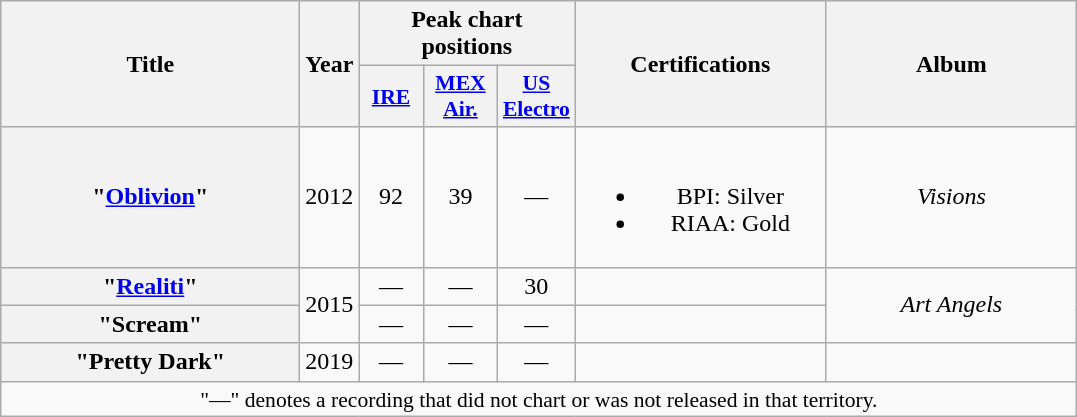<table class="wikitable plainrowheaders" style="text-align:center">
<tr>
<th scope="col" rowspan="2" style="width:12em;">Title</th>
<th scope="col" rowspan="2">Year</th>
<th scope="col" colspan="3">Peak chart positions</th>
<th scope="col" rowspan="2" style="width:10em;">Certifications</th>
<th scope="col" rowspan="2" style="width:10em;">Album</th>
</tr>
<tr>
<th scope="col" style="width:2.5em;font-size:90%;"><a href='#'>IRE</a><br></th>
<th scope="col" style="width:3em;font-size:90%;"><a href='#'>MEX<br>Air.</a><br></th>
<th scope="col" style="width:3em;font-size:90%;"><a href='#'>US<br>Electro</a><br></th>
</tr>
<tr>
<th scope="row">"<a href='#'>Oblivion</a>"</th>
<td>2012</td>
<td>92</td>
<td>39</td>
<td>—</td>
<td><br><ul><li>BPI: Silver</li><li>RIAA: Gold</li></ul></td>
<td><em>Visions</em></td>
</tr>
<tr>
<th scope="row">"<a href='#'>Realiti</a>"</th>
<td rowspan="2">2015</td>
<td>—</td>
<td>—</td>
<td>30</td>
<td></td>
<td rowspan="2"><em>Art Angels</em></td>
</tr>
<tr>
<th scope="row">"Scream"<br></th>
<td>—</td>
<td>—</td>
<td>—</td>
<td></td>
</tr>
<tr>
<th scope="row">"Pretty Dark"</th>
<td>2019</td>
<td>—</td>
<td>—</td>
<td>—</td>
<td></td>
<td></td>
</tr>
<tr>
<td colspan="7" style="font-size:90%">"—" denotes a recording that did not chart or was not released in that territory.</td>
</tr>
</table>
